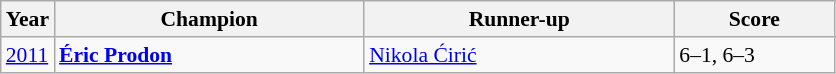<table class="wikitable" style="font-size:90%">
<tr>
<th>Year</th>
<th width="200">Champion</th>
<th width="200">Runner-up</th>
<th width="100">Score</th>
</tr>
<tr>
<td><a href='#'>2011</a></td>
<td> <strong><a href='#'>Éric Prodon</a></strong></td>
<td> <a href='#'>Nikola Ćirić</a></td>
<td>6–1, 6–3</td>
</tr>
</table>
